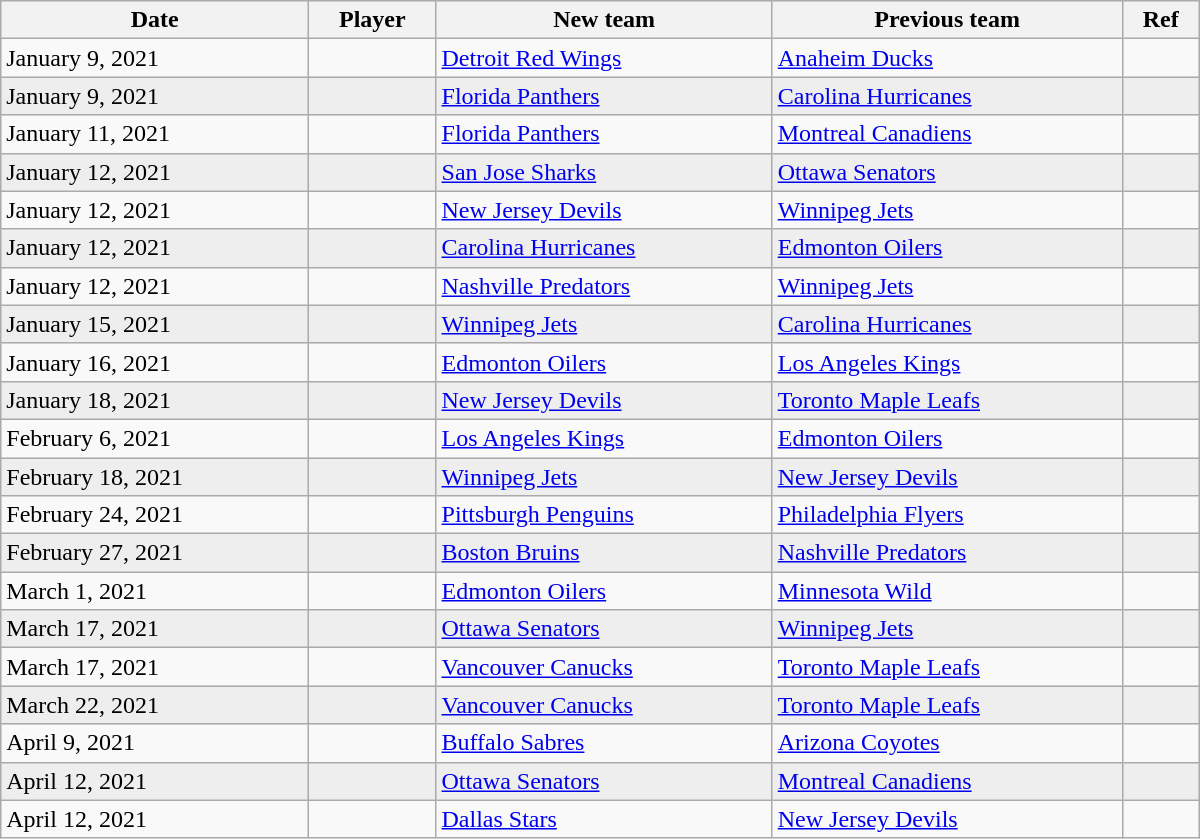<table class="wikitable sortable" style="border:1px solid #999999; width:800px;">
<tr>
<th>Date</th>
<th>Player</th>
<th>New team</th>
<th>Previous team</th>
<th>Ref</th>
</tr>
<tr>
<td>January 9, 2021</td>
<td></td>
<td><a href='#'>Detroit Red Wings</a></td>
<td><a href='#'>Anaheim Ducks</a></td>
<td></td>
</tr>
<tr bgcolor="#eeeeee">
<td>January 9, 2021</td>
<td></td>
<td><a href='#'>Florida Panthers</a></td>
<td><a href='#'>Carolina Hurricanes</a></td>
<td></td>
</tr>
<tr>
<td>January 11, 2021</td>
<td></td>
<td><a href='#'>Florida Panthers</a></td>
<td><a href='#'>Montreal Canadiens</a></td>
<td></td>
</tr>
<tr bgcolor="#eeeeee">
<td>January 12, 2021</td>
<td></td>
<td><a href='#'>San Jose Sharks</a></td>
<td><a href='#'>Ottawa Senators</a></td>
<td></td>
</tr>
<tr>
<td>January 12, 2021</td>
<td></td>
<td><a href='#'>New Jersey Devils</a></td>
<td><a href='#'>Winnipeg Jets</a></td>
<td></td>
</tr>
<tr bgcolor="#eeeeee">
<td>January 12, 2021</td>
<td></td>
<td><a href='#'>Carolina Hurricanes</a></td>
<td><a href='#'>Edmonton Oilers</a></td>
<td></td>
</tr>
<tr>
<td>January 12, 2021</td>
<td></td>
<td><a href='#'>Nashville Predators</a></td>
<td><a href='#'>Winnipeg Jets</a></td>
<td></td>
</tr>
<tr bgcolor="#eeeeee">
<td>January 15, 2021</td>
<td></td>
<td><a href='#'>Winnipeg Jets</a></td>
<td><a href='#'>Carolina Hurricanes</a></td>
<td></td>
</tr>
<tr>
<td>January 16, 2021</td>
<td></td>
<td><a href='#'>Edmonton Oilers</a></td>
<td><a href='#'>Los Angeles Kings</a></td>
<td></td>
</tr>
<tr bgcolor="#eeeeee">
<td>January 18, 2021</td>
<td></td>
<td><a href='#'>New Jersey Devils</a></td>
<td><a href='#'>Toronto Maple Leafs</a></td>
<td></td>
</tr>
<tr>
<td>February 6, 2021</td>
<td></td>
<td><a href='#'>Los Angeles Kings</a></td>
<td><a href='#'>Edmonton Oilers</a></td>
<td></td>
</tr>
<tr bgcolor="#eeeeee">
<td>February 18, 2021</td>
<td></td>
<td><a href='#'>Winnipeg Jets</a></td>
<td><a href='#'>New Jersey Devils</a></td>
<td></td>
</tr>
<tr>
<td>February 24, 2021</td>
<td></td>
<td><a href='#'>Pittsburgh Penguins</a></td>
<td><a href='#'>Philadelphia Flyers</a></td>
<td></td>
</tr>
<tr bgcolor="#eeeeee">
<td>February 27, 2021</td>
<td></td>
<td><a href='#'>Boston Bruins</a></td>
<td><a href='#'>Nashville Predators</a></td>
<td></td>
</tr>
<tr>
<td>March 1, 2021</td>
<td></td>
<td><a href='#'>Edmonton Oilers</a></td>
<td><a href='#'>Minnesota Wild</a></td>
<td></td>
</tr>
<tr bgcolor="#eeeeee">
<td>March 17, 2021</td>
<td></td>
<td><a href='#'>Ottawa Senators</a></td>
<td><a href='#'>Winnipeg Jets</a></td>
<td></td>
</tr>
<tr>
<td>March 17, 2021</td>
<td></td>
<td><a href='#'>Vancouver Canucks</a></td>
<td><a href='#'>Toronto Maple Leafs</a></td>
<td></td>
</tr>
<tr bgcolor="#eeeeee">
<td>March 22, 2021</td>
<td></td>
<td><a href='#'>Vancouver Canucks</a></td>
<td><a href='#'>Toronto Maple Leafs</a></td>
<td></td>
</tr>
<tr>
<td>April 9, 2021</td>
<td></td>
<td><a href='#'>Buffalo Sabres</a></td>
<td><a href='#'>Arizona Coyotes</a></td>
<td></td>
</tr>
<tr bgcolor="#eeeeee">
<td>April 12, 2021</td>
<td></td>
<td><a href='#'>Ottawa Senators</a></td>
<td><a href='#'>Montreal Canadiens</a></td>
<td></td>
</tr>
<tr>
<td>April 12, 2021</td>
<td></td>
<td><a href='#'>Dallas Stars</a></td>
<td><a href='#'>New Jersey Devils</a></td>
<td></td>
</tr>
</table>
